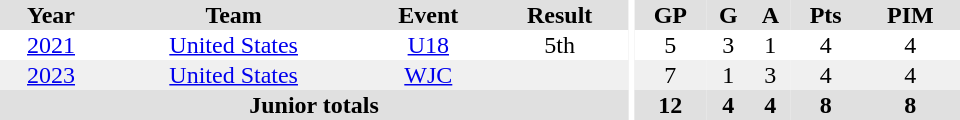<table border="0" cellpadding="1" cellspacing="0" ID="Table3" style="text-align:center; width:40em;">
<tr bgcolor="#e0e0e0">
<th>Year</th>
<th>Team</th>
<th>Event</th>
<th>Result</th>
<th rowspan="98" bgcolor="#ffffff"></th>
<th>GP</th>
<th>G</th>
<th>A</th>
<th>Pts</th>
<th>PIM</th>
</tr>
<tr>
<td><a href='#'>2021</a></td>
<td><a href='#'>United States</a></td>
<td><a href='#'>U18</a></td>
<td>5th</td>
<td>5</td>
<td>3</td>
<td>1</td>
<td>4</td>
<td>4</td>
</tr>
<tr bgcolor="#f0f0f0">
<td><a href='#'>2023</a></td>
<td><a href='#'>United States</a></td>
<td><a href='#'>WJC</a></td>
<td></td>
<td>7</td>
<td>1</td>
<td>3</td>
<td>4</td>
<td>4</td>
</tr>
<tr bgcolor="#e0e0e0">
<th colspan="4">Junior totals</th>
<th>12</th>
<th>4</th>
<th>4</th>
<th>8</th>
<th>8</th>
</tr>
</table>
